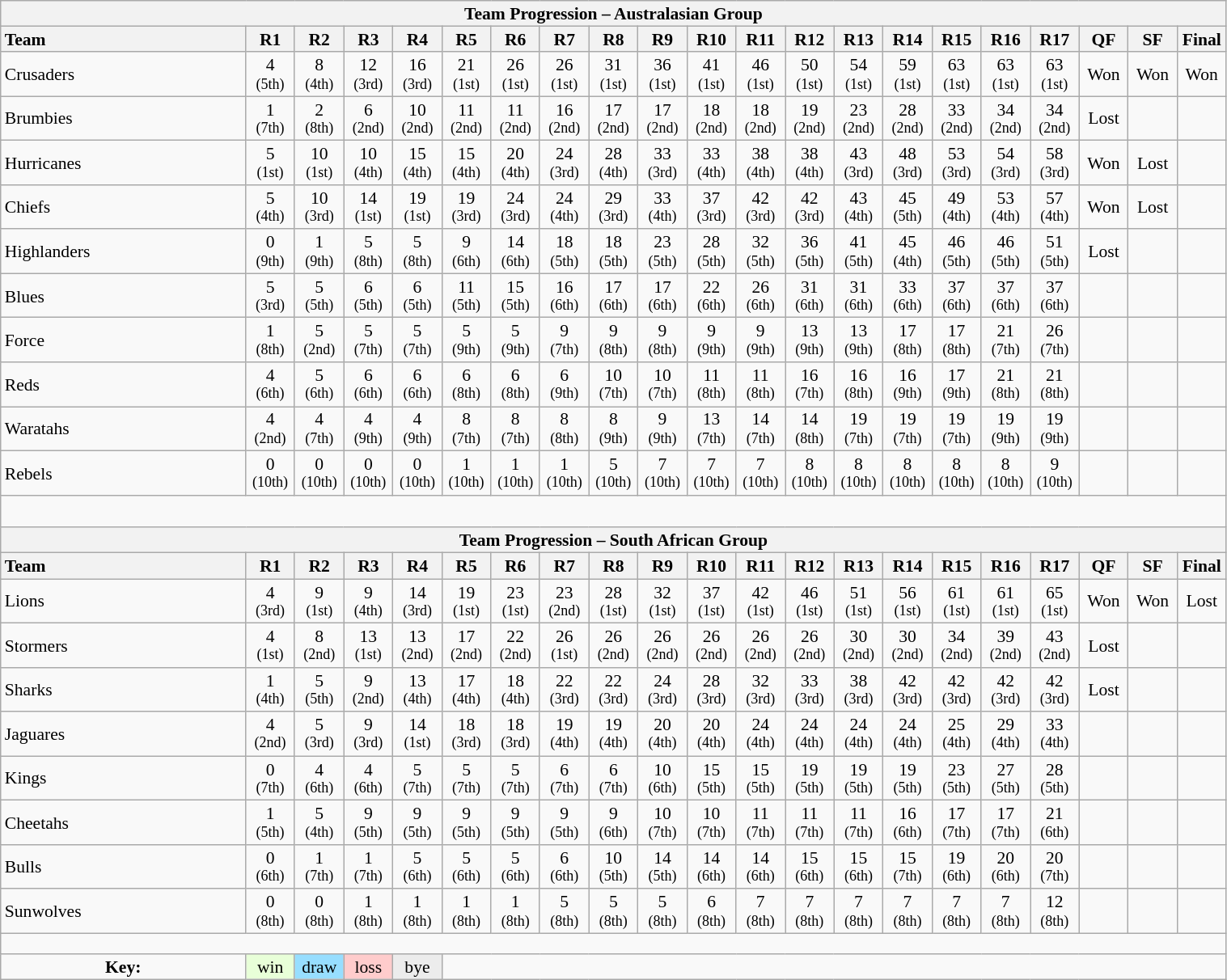<table class="wikitable collapsible" style="text-align:center; line-height:100%; width:80%; font-size:90%">
<tr>
<th colspan=100%>Team Progression – Australasian Group</th>
</tr>
<tr>
<th style="text-align:left; width:20%;">Team</th>
<th style="width:4%;">R1</th>
<th style="width:4%;">R2</th>
<th style="width:4%;">R3</th>
<th style="width:4%;">R4</th>
<th style="width:4%;">R5</th>
<th style="width:4%;">R6</th>
<th style="width:4%;">R7</th>
<th style="width:4%;">R8</th>
<th style="width:4%;">R9</th>
<th style="width:4%;">R10</th>
<th style="width:4%;">R11</th>
<th style="width:4%;">R12</th>
<th style="width:4%;">R13</th>
<th style="width:4%;">R14</th>
<th style="width:4%;">R15</th>
<th style="width:4%;">R16</th>
<th style="width:4%;">R17</th>
<th style="width:4%;">QF</th>
<th style="width:4%;">SF</th>
<th style="width:4%;">Final</th>
</tr>
<tr>
<td style="text-align:left;">Crusaders</td>
<td>4 <br> <small>(5th)</small></td>
<td>8 <br> <small>(4th)</small></td>
<td>12 <br> <small>(3rd)</small></td>
<td>16 <br> <small>(3rd)</small></td>
<td>21 <br> <small>(1st)</small></td>
<td>26 <br> <small>(1st)</small></td>
<td>26 <br> <small>(1st)</small></td>
<td>31 <br> <small>(1st)</small></td>
<td>36 <br> <small>(1st)</small></td>
<td>41 <br> <small>(1st)</small></td>
<td>46 <br> <small>(1st)</small></td>
<td>50 <br> <small>(1st)</small></td>
<td>54 <br> <small>(1st)</small></td>
<td>59 <br> <small>(1st)</small></td>
<td>63 <br> <small>(1st)</small></td>
<td>63 <br> <small>(1st)</small></td>
<td>63 <br> <small>(1st)</small></td>
<td>Won</td>
<td>Won</td>
<td>Won</td>
</tr>
<tr>
<td style="text-align:left;">Brumbies</td>
<td>1 <br> <small>(7th)</small></td>
<td>2 <br> <small>(8th)</small></td>
<td>6 <br> <small>(2nd)</small></td>
<td>10 <br> <small>(2nd)</small></td>
<td>11 <br> <small>(2nd)</small></td>
<td>11 <br> <small>(2nd)</small></td>
<td>16 <br> <small>(2nd)</small></td>
<td>17 <br> <small>(2nd)</small></td>
<td>17 <br> <small>(2nd)</small></td>
<td>18 <br> <small>(2nd)</small></td>
<td>18 <br> <small>(2nd)</small></td>
<td>19 <br> <small>(2nd)</small></td>
<td>23 <br> <small>(2nd)</small></td>
<td>28 <br> <small>(2nd)</small></td>
<td>33 <br> <small>(2nd)</small></td>
<td>34 <br> <small>(2nd)</small></td>
<td>34 <br> <small>(2nd)</small></td>
<td>Lost</td>
<td> </td>
<td> </td>
</tr>
<tr>
<td style="text-align:left;">Hurricanes</td>
<td>5 <br> <small>(1st)</small></td>
<td>10 <br> <small>(1st)</small></td>
<td>10 <br> <small>(4th)</small></td>
<td>15 <br> <small>(4th)</small></td>
<td>15 <br> <small>(4th)</small></td>
<td>20 <br> <small>(4th)</small></td>
<td>24 <br> <small>(3rd)</small></td>
<td>28 <br> <small>(4th)</small></td>
<td>33 <br> <small>(3rd)</small></td>
<td>33 <br> <small>(4th)</small></td>
<td>38 <br> <small>(4th)</small></td>
<td>38 <br> <small>(4th)</small></td>
<td>43 <br> <small>(3rd)</small></td>
<td>48 <br> <small>(3rd)</small></td>
<td>53 <br> <small>(3rd)</small></td>
<td>54 <br> <small>(3rd)</small></td>
<td>58 <br> <small>(3rd)</small></td>
<td>Won</td>
<td>Lost</td>
<td> </td>
</tr>
<tr>
<td style="text-align:left;">Chiefs</td>
<td>5 <br> <small>(4th)</small></td>
<td>10 <br> <small>(3rd)</small></td>
<td>14 <br> <small>(1st)</small></td>
<td>19 <br> <small>(1st)</small></td>
<td>19 <br> <small>(3rd)</small></td>
<td>24 <br> <small>(3rd)</small></td>
<td>24 <br> <small>(4th)</small></td>
<td>29 <br> <small>(3rd)</small></td>
<td>33 <br> <small>(4th)</small></td>
<td>37 <br> <small>(3rd)</small></td>
<td>42 <br> <small>(3rd)</small></td>
<td>42 <br> <small>(3rd)</small></td>
<td>43 <br> <small>(4th)</small></td>
<td>45 <br> <small>(5th)</small></td>
<td>49 <br> <small>(4th)</small></td>
<td>53 <br> <small>(4th)</small></td>
<td>57 <br> <small>(4th)</small></td>
<td>Won</td>
<td>Lost</td>
<td> </td>
</tr>
<tr>
<td style="text-align:left;">Highlanders</td>
<td>0 <br> <small>(9th)</small></td>
<td>1 <br> <small>(9th)</small></td>
<td>5 <br> <small>(8th)</small></td>
<td>5 <br> <small>(8th)</small></td>
<td>9 <br> <small>(6th)</small></td>
<td>14 <br> <small>(6th)</small></td>
<td>18 <br> <small>(5th)</small></td>
<td>18 <br> <small>(5th)</small></td>
<td>23 <br> <small>(5th)</small></td>
<td>28 <br> <small>(5th)</small></td>
<td>32 <br> <small>(5th)</small></td>
<td>36 <br> <small>(5th)</small></td>
<td>41 <br> <small>(5th)</small></td>
<td>45 <br> <small>(4th)</small></td>
<td>46 <br> <small>(5th)</small></td>
<td>46 <br> <small>(5th)</small></td>
<td>51 <br> <small>(5th)</small></td>
<td>Lost</td>
<td> </td>
<td> </td>
</tr>
<tr>
<td style="text-align:left;">Blues</td>
<td>5 <br> <small>(3rd)</small></td>
<td>5 <br> <small>(5th)</small></td>
<td>6 <br> <small>(5th)</small></td>
<td>6 <br> <small>(5th)</small></td>
<td>11 <br> <small>(5th)</small></td>
<td>15 <br> <small>(5th)</small></td>
<td>16 <br> <small>(6th)</small></td>
<td>17 <br> <small>(6th)</small></td>
<td>17 <br> <small>(6th)</small></td>
<td>22 <br> <small>(6th)</small></td>
<td>26 <br> <small>(6th)</small></td>
<td>31 <br> <small>(6th)</small></td>
<td>31 <br> <small>(6th)</small></td>
<td>33 <br> <small>(6th)</small></td>
<td>37 <br> <small>(6th)</small></td>
<td>37 <br> <small>(6th)</small></td>
<td>37 <br> <small>(6th)</small></td>
<td> </td>
<td> </td>
<td> </td>
</tr>
<tr>
<td style="text-align:left;">Force</td>
<td>1 <br> <small>(8th)</small></td>
<td>5 <br> <small>(2nd)</small></td>
<td>5 <br> <small>(7th)</small></td>
<td>5 <br> <small>(7th)</small></td>
<td>5 <br> <small>(9th)</small></td>
<td>5 <br> <small>(9th)</small></td>
<td>9 <br> <small>(7th)</small></td>
<td>9 <br> <small>(8th)</small></td>
<td>9 <br> <small>(8th)</small></td>
<td>9 <br> <small>(9th)</small></td>
<td>9 <br> <small>(9th)</small></td>
<td>13 <br> <small>(9th)</small></td>
<td>13 <br> <small>(9th)</small></td>
<td>17 <br> <small>(8th)</small></td>
<td>17 <br> <small>(8th)</small></td>
<td>21 <br> <small>(7th)</small></td>
<td>26 <br> <small>(7th)</small></td>
<td> </td>
<td> </td>
<td> </td>
</tr>
<tr>
<td style="text-align:left;">Reds</td>
<td>4 <br> <small>(6th)</small></td>
<td>5 <br> <small>(6th)</small></td>
<td>6 <br> <small>(6th)</small></td>
<td>6 <br> <small>(6th)</small></td>
<td>6 <br> <small>(8th)</small></td>
<td>6 <br> <small>(8th)</small></td>
<td>6 <br> <small>(9th)</small></td>
<td>10 <br> <small>(7th)</small></td>
<td>10 <br> <small>(7th)</small></td>
<td>11 <br> <small>(8th)</small></td>
<td>11 <br> <small>(8th)</small></td>
<td>16 <br> <small>(7th)</small></td>
<td>16 <br> <small>(8th)</small></td>
<td>16 <br> <small>(9th)</small></td>
<td>17 <br> <small>(9th)</small></td>
<td>21 <br> <small>(8th)</small></td>
<td>21 <br> <small>(8th)</small></td>
<td> </td>
<td> </td>
<td> </td>
</tr>
<tr>
<td style="text-align:left;">Waratahs</td>
<td>4 <br> <small>(2nd)</small></td>
<td>4 <br> <small>(7th)</small></td>
<td>4 <br> <small>(9th)</small></td>
<td>4 <br> <small>(9th)</small></td>
<td>8 <br> <small>(7th)</small></td>
<td>8 <br> <small>(7th)</small></td>
<td>8 <br> <small>(8th)</small></td>
<td>8 <br> <small>(9th)</small></td>
<td>9 <br> <small>(9th)</small></td>
<td>13 <br> <small>(7th)</small></td>
<td>14 <br> <small>(7th)</small></td>
<td>14 <br> <small>(8th)</small></td>
<td>19 <br> <small>(7th)</small></td>
<td>19 <br> <small>(7th)</small></td>
<td>19 <br> <small>(7th)</small></td>
<td>19 <br> <small>(9th)</small></td>
<td>19 <br> <small>(9th)</small></td>
<td> </td>
<td> </td>
<td> </td>
</tr>
<tr>
<td style="text-align:left;">Rebels</td>
<td>0 <br> <small>(10th)</small></td>
<td>0 <br> <small>(10th)</small></td>
<td>0 <br> <small>(10th)</small></td>
<td>0 <br> <small>(10th)</small></td>
<td>1 <br> <small>(10th)</small></td>
<td>1 <br> <small>(10th)</small></td>
<td>1 <br> <small>(10th)</small></td>
<td>5 <br> <small>(10th)</small></td>
<td>7 <br> <small>(10th)</small></td>
<td>7 <br> <small>(10th)</small></td>
<td>7 <br> <small>(10th)</small></td>
<td>8 <br> <small>(10th)</small></td>
<td>8 <br> <small>(10th)</small></td>
<td>8 <br> <small>(10th)</small></td>
<td>8 <br> <small>(10th)</small></td>
<td>8 <br> <small>(10th)</small></td>
<td>9 <br> <small>(10th)</small></td>
<td> </td>
<td> </td>
<td> </td>
</tr>
<tr>
<td colspan="100%" cellpadding="0" cellspacing="0" style="height: 20px;"></td>
</tr>
<tr>
<th colspan=100%>Team Progression – South African Group</th>
</tr>
<tr>
<th style="text-align:left; width:20%;">Team</th>
<th style="width:4%;">R1</th>
<th style="width:4%;">R2</th>
<th style="width:4%;">R3</th>
<th style="width:4%;">R4</th>
<th style="width:4%;">R5</th>
<th style="width:4%;">R6</th>
<th style="width:4%;">R7</th>
<th style="width:4%;">R8</th>
<th style="width:4%;">R9</th>
<th style="width:4%;">R10</th>
<th style="width:4%;">R11</th>
<th style="width:4%;">R12</th>
<th style="width:4%;">R13</th>
<th style="width:4%;">R14</th>
<th style="width:4%;">R15</th>
<th style="width:4%;">R16</th>
<th style="width:4%;">R17</th>
<th style="width:4%;">QF</th>
<th style="width:4%;">SF</th>
<th style="width:4%;">Final</th>
</tr>
<tr>
<td style="text-align:left;">Lions</td>
<td>4 <br> <small>(3rd)</small></td>
<td>9 <br> <small>(1st)</small></td>
<td>9 <br> <small>(4th)</small></td>
<td>14 <br> <small>(3rd)</small></td>
<td>19 <br> <small>(1st)</small></td>
<td>23 <br> <small>(1st)</small></td>
<td>23 <br> <small>(2nd)</small></td>
<td>28 <br> <small>(1st)</small></td>
<td>32 <br> <small>(1st)</small></td>
<td>37 <br> <small>(1st)</small></td>
<td>42 <br> <small>(1st)</small></td>
<td>46 <br> <small>(1st)</small></td>
<td>51 <br> <small>(1st)</small></td>
<td>56 <br> <small>(1st)</small></td>
<td>61 <br> <small>(1st)</small></td>
<td>61 <br> <small>(1st)</small></td>
<td>65 <br> <small>(1st)</small></td>
<td>Won</td>
<td>Won</td>
<td>Lost</td>
</tr>
<tr>
<td style="text-align:left;">Stormers</td>
<td>4 <br> <small>(1st)</small></td>
<td>8 <br> <small>(2nd)</small></td>
<td>13 <br> <small>(1st)</small></td>
<td>13 <br> <small>(2nd)</small></td>
<td>17 <br> <small>(2nd)</small></td>
<td>22 <br> <small>(2nd)</small></td>
<td>26 <br> <small>(1st)</small></td>
<td>26 <br> <small>(2nd)</small></td>
<td>26 <br> <small>(2nd)</small></td>
<td>26 <br> <small>(2nd)</small></td>
<td>26 <br> <small>(2nd)</small></td>
<td>26 <br> <small>(2nd)</small></td>
<td>30 <br> <small>(2nd)</small></td>
<td>30 <br> <small>(2nd)</small></td>
<td>34 <br> <small>(2nd)</small></td>
<td>39 <br> <small>(2nd)</small></td>
<td>43 <br> <small>(2nd)</small></td>
<td>Lost</td>
<td> </td>
<td> </td>
</tr>
<tr>
<td style="text-align:left;">Sharks</td>
<td>1 <br> <small>(4th)</small></td>
<td>5 <br> <small>(5th)</small></td>
<td>9 <br> <small>(2nd)</small></td>
<td>13 <br> <small>(4th)</small></td>
<td>17 <br> <small>(4th)</small></td>
<td>18 <br> <small>(4th)</small></td>
<td>22 <br> <small>(3rd)</small></td>
<td>22 <br> <small>(3rd)</small></td>
<td>24 <br> <small>(3rd)</small></td>
<td>28 <br> <small>(3rd)</small></td>
<td>32 <br> <small>(3rd)</small></td>
<td>33 <br> <small>(3rd)</small></td>
<td>38 <br> <small>(3rd)</small></td>
<td>42 <br> <small>(3rd)</small></td>
<td>42 <br> <small>(3rd)</small></td>
<td>42 <br> <small>(3rd)</small></td>
<td>42 <br> <small>(3rd)</small></td>
<td>Lost</td>
<td> </td>
<td> </td>
</tr>
<tr>
<td style="text-align:left;">Jaguares</td>
<td>4 <br> <small>(2nd)</small></td>
<td>5 <br> <small>(3rd)</small></td>
<td>9 <br> <small>(3rd)</small></td>
<td>14 <br> <small>(1st)</small></td>
<td>18 <br> <small>(3rd)</small></td>
<td>18 <br> <small>(3rd)</small></td>
<td>19 <br> <small>(4th)</small></td>
<td>19 <br> <small>(4th)</small></td>
<td>20 <br> <small>(4th)</small></td>
<td>20 <br> <small>(4th)</small></td>
<td>24 <br> <small>(4th)</small></td>
<td>24 <br> <small>(4th)</small></td>
<td>24 <br> <small>(4th)</small></td>
<td>24 <br> <small>(4th)</small></td>
<td>25 <br> <small>(4th)</small></td>
<td>29 <br> <small>(4th)</small></td>
<td>33 <br> <small>(4th)</small></td>
<td> </td>
<td> </td>
<td> </td>
</tr>
<tr>
<td style="text-align:left;">Kings</td>
<td>0 <br> <small>(7th)</small></td>
<td>4 <br> <small>(6th)</small></td>
<td>4 <br> <small>(6th)</small></td>
<td>5 <br> <small>(7th)</small></td>
<td>5 <br> <small>(7th)</small></td>
<td>5 <br> <small>(7th)</small></td>
<td>6 <br> <small>(7th)</small></td>
<td>6 <br> <small>(7th)</small></td>
<td>10 <br> <small>(6th)</small></td>
<td>15 <br> <small>(5th)</small></td>
<td>15 <br> <small>(5th)</small></td>
<td>19 <br> <small>(5th)</small></td>
<td>19 <br> <small>(5th)</small></td>
<td>19 <br> <small>(5th)</small></td>
<td>23 <br> <small>(5th)</small></td>
<td>27 <br> <small>(5th)</small></td>
<td>28 <br> <small>(5th)</small></td>
<td> </td>
<td> </td>
<td> </td>
</tr>
<tr>
<td style="text-align:left;">Cheetahs</td>
<td>1 <br> <small>(5th)</small></td>
<td>5 <br> <small>(4th)</small></td>
<td>9 <br> <small>(5th)</small></td>
<td>9 <br> <small>(5th)</small></td>
<td>9 <br> <small>(5th)</small></td>
<td>9 <br> <small>(5th)</small></td>
<td>9 <br> <small>(5th)</small></td>
<td>9 <br> <small>(6th)</small></td>
<td>10 <br> <small>(7th)</small></td>
<td>10 <br> <small>(7th)</small></td>
<td>11 <br> <small>(7th)</small></td>
<td>11 <br> <small>(7th)</small></td>
<td>11 <br> <small>(7th)</small></td>
<td>16 <br> <small>(6th)</small></td>
<td>17 <br> <small>(7th)</small></td>
<td>17 <br> <small>(7th)</small></td>
<td>21 <br> <small>(6th)</small></td>
<td> </td>
<td> </td>
<td> </td>
</tr>
<tr>
<td style="text-align:left;">Bulls</td>
<td>0 <br> <small>(6th)</small></td>
<td>1 <br> <small>(7th)</small></td>
<td>1 <br> <small>(7th)</small></td>
<td>5 <br> <small>(6th)</small></td>
<td>5 <br> <small>(6th)</small></td>
<td>5 <br> <small>(6th)</small></td>
<td>6 <br> <small>(6th)</small></td>
<td>10 <br> <small>(5th)</small></td>
<td>14 <br> <small>(5th)</small></td>
<td>14 <br> <small>(6th)</small></td>
<td>14 <br> <small>(6th)</small></td>
<td>15 <br> <small>(6th)</small></td>
<td>15 <br> <small>(6th)</small></td>
<td>15 <br> <small>(7th)</small></td>
<td>19 <br> <small>(6th)</small></td>
<td>20 <br> <small>(6th)</small></td>
<td>20 <br> <small>(7th)</small></td>
<td> </td>
<td> </td>
<td> </td>
</tr>
<tr>
<td style="text-align:left;">Sunwolves</td>
<td>0 <br> <small>(8th)</small></td>
<td>0 <br> <small>(8th)</small></td>
<td>1 <br> <small>(8th)</small></td>
<td>1 <br> <small>(8th)</small></td>
<td>1 <br> <small>(8th)</small></td>
<td>1 <br> <small>(8th)</small></td>
<td>5 <br> <small>(8th)</small></td>
<td>5 <br> <small>(8th)</small></td>
<td>5 <br> <small>(8th)</small></td>
<td>6 <br> <small>(8th)</small></td>
<td>7 <br> <small>(8th)</small></td>
<td>7 <br> <small>(8th)</small></td>
<td>7 <br> <small>(8th)</small></td>
<td>7 <br> <small>(8th)</small></td>
<td>7 <br> <small>(8th)</small></td>
<td>7 <br> <small>(8th)</small></td>
<td>12 <br> <small>(8th)</small></td>
<td> </td>
<td> </td>
<td> </td>
</tr>
<tr>
<td colspan=100% style="height:10px"></td>
</tr>
<tr>
<td><strong>Key:</strong></td>
<td style="background:#E8FFD8;">win</td>
<td style="background:#97DEFF;">draw</td>
<td style="background:#FFCCCC;">loss</td>
<td style="background:#ECECEC;">bye</td>
<td colspan=100%></td>
</tr>
</table>
